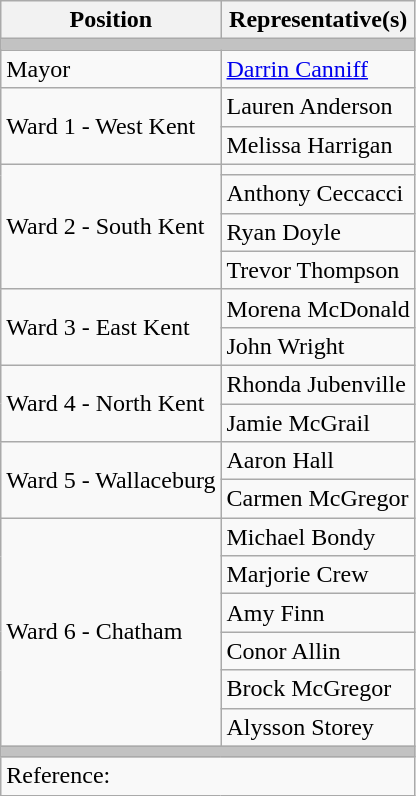<table class="wikitable">
<tr>
<th>Position</th>
<th>Representative(s)</th>
</tr>
<tr>
<td style="text-align:right;background-color:#c2c2c2;"colspan="2"></td>
</tr>
<tr>
<td>Mayor</td>
<td><a href='#'>Darrin Canniff</a></td>
</tr>
<tr>
<td rowspan="2">Ward 1 - West Kent</td>
<td>Lauren Anderson</td>
</tr>
<tr>
<td>Melissa Harrigan</td>
</tr>
<tr>
<td rowspan="4">Ward 2 - South Kent</td>
<td></td>
</tr>
<tr>
<td>Anthony Ceccacci</td>
</tr>
<tr>
<td>Ryan Doyle</td>
</tr>
<tr>
<td>Trevor Thompson</td>
</tr>
<tr>
<td rowspan="2">Ward 3 - East Kent</td>
<td>Morena McDonald</td>
</tr>
<tr>
<td>John Wright</td>
</tr>
<tr>
<td rowspan="2">Ward 4 - North Kent</td>
<td>Rhonda Jubenville</td>
</tr>
<tr>
<td>Jamie McGrail</td>
</tr>
<tr>
<td rowspan="2">Ward 5 - Wallaceburg</td>
<td>Aaron Hall</td>
</tr>
<tr>
<td>Carmen McGregor</td>
</tr>
<tr>
<td rowspan="6">Ward 6 - Chatham</td>
<td>Michael Bondy</td>
</tr>
<tr>
<td>Marjorie Crew</td>
</tr>
<tr>
<td>Amy Finn</td>
</tr>
<tr>
<td>Conor Allin</td>
</tr>
<tr>
<td>Brock McGregor</td>
</tr>
<tr>
<td>Alysson Storey</td>
</tr>
<tr>
<td style="text-align:right;background-color:#c2c2c2;"colspan="2"></td>
</tr>
<tr>
<td colspan="2">Reference:</td>
</tr>
</table>
